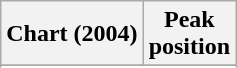<table class="wikitable sortable plainrowheaders" style="text-align:center">
<tr>
<th scope="col">Chart (2004)</th>
<th scope="col">Peak<br> position</th>
</tr>
<tr>
</tr>
<tr>
</tr>
</table>
